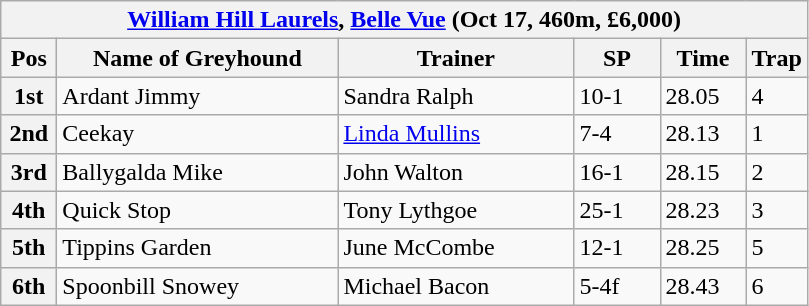<table class="wikitable">
<tr>
<th colspan="6"><a href='#'>William Hill Laurels</a>, <a href='#'>Belle Vue</a> (Oct 17, 460m, £6,000)</th>
</tr>
<tr>
<th width=30>Pos</th>
<th width=180>Name of Greyhound</th>
<th width=150>Trainer</th>
<th width=50>SP</th>
<th width=50>Time</th>
<th width=30>Trap</th>
</tr>
<tr>
<th>1st</th>
<td>Ardant Jimmy</td>
<td>Sandra Ralph</td>
<td>10-1</td>
<td>28.05</td>
<td>4</td>
</tr>
<tr>
<th>2nd</th>
<td>Ceekay</td>
<td><a href='#'>Linda Mullins</a></td>
<td>7-4</td>
<td>28.13</td>
<td>1</td>
</tr>
<tr>
<th>3rd</th>
<td>Ballygalda Mike</td>
<td>John Walton</td>
<td>16-1</td>
<td>28.15</td>
<td>2</td>
</tr>
<tr>
<th>4th</th>
<td>Quick Stop</td>
<td>Tony Lythgoe</td>
<td>25-1</td>
<td>28.23</td>
<td>3</td>
</tr>
<tr>
<th>5th</th>
<td>Tippins Garden</td>
<td>June McCombe</td>
<td>12-1</td>
<td>28.25</td>
<td>5</td>
</tr>
<tr>
<th>6th</th>
<td>Spoonbill Snowey</td>
<td>Michael Bacon</td>
<td>5-4f</td>
<td>28.43</td>
<td>6</td>
</tr>
</table>
